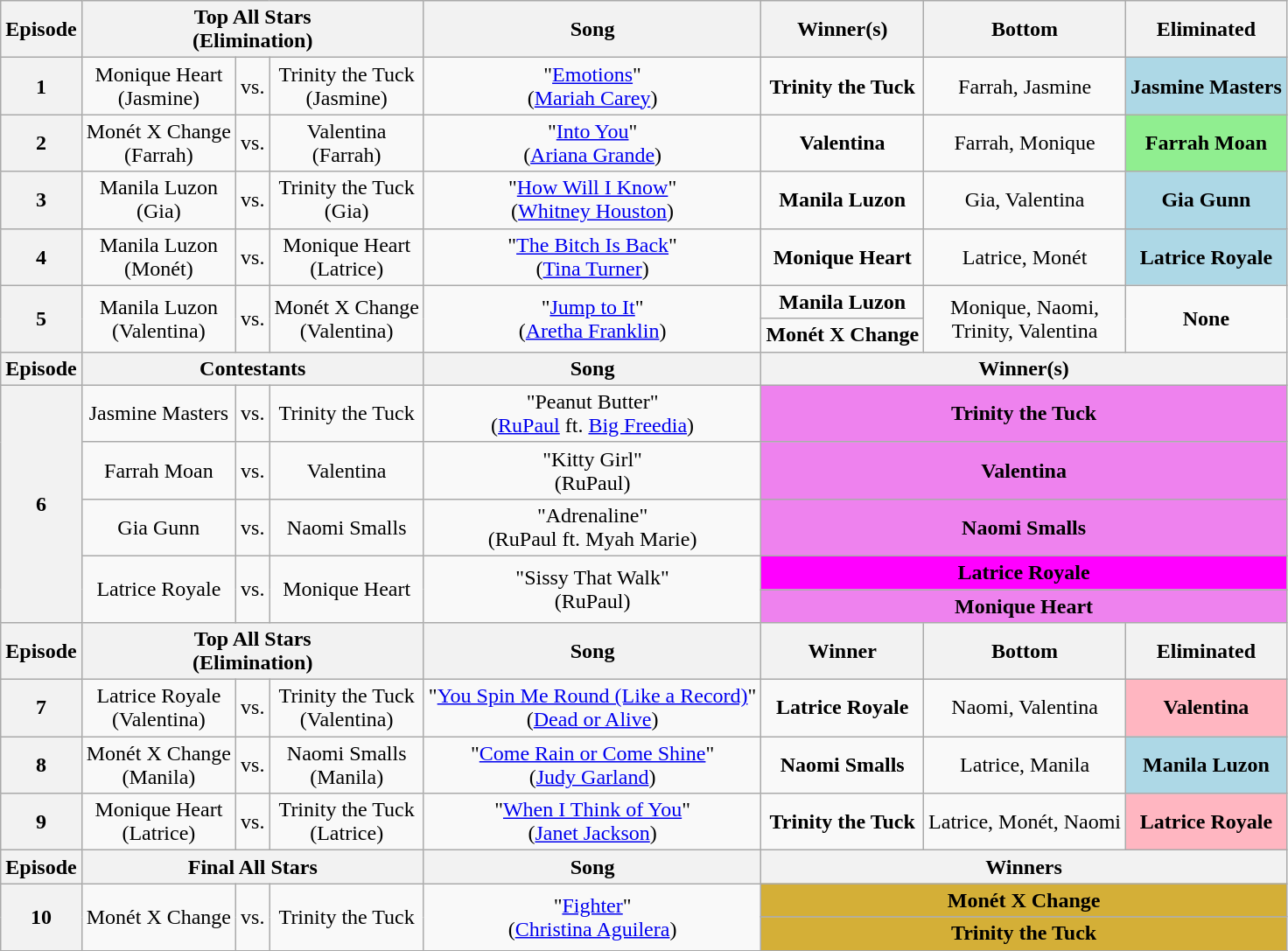<table class="wikitable" style="text-align:center">
<tr>
<th scope="col">Episode</th>
<th scope="col" colspan="3">Top All Stars<br>(Elimination)</th>
<th scope="col">Song</th>
<th scope="col">Winner(s)</th>
<th scope="col">Bottom</th>
<th scope="col">Eliminated</th>
</tr>
<tr>
<th scope="row">1</th>
<td>Monique Heart<br>(Jasmine)</td>
<td>vs.</td>
<td>Trinity the Tuck<br>(Jasmine)</td>
<td>"<a href='#'>Emotions</a>"<br>(<a href='#'>Mariah Carey</a>)</td>
<td><strong>Trinity the Tuck</strong></td>
<td>Farrah, Jasmine</td>
<td bgcolor="lightblue" nowrap><strong>Jasmine Masters</strong></td>
</tr>
<tr>
<th scope="row">2</th>
<td>Monét X Change<br>(Farrah)</td>
<td>vs.</td>
<td>Valentina<br>(Farrah)</td>
<td>"<a href='#'>Into You</a>"<br>(<a href='#'>Ariana Grande</a>)</td>
<td><strong>Valentina</strong></td>
<td>Farrah, Monique</td>
<td bgcolor="lightgreen"><strong>Farrah Moan</strong></td>
</tr>
<tr>
<th scope="row">3</th>
<td>Manila Luzon<br>(Gia)</td>
<td>vs.</td>
<td>Trinity the Tuck<br>(Gia)</td>
<td>"<a href='#'>How Will I Know</a>"<br>(<a href='#'>Whitney Houston</a>)</td>
<td><strong>Manila Luzon</strong></td>
<td>Gia, Valentina</td>
<td bgcolor="lightblue"><strong>Gia Gunn</strong></td>
</tr>
<tr>
<th scope="row">4</th>
<td>Manila Luzon<br>(Monét)</td>
<td>vs.</td>
<td>Monique Heart<br>(Latrice)</td>
<td>"<a href='#'>The Bitch Is Back</a>"<br>(<a href='#'>Tina Turner</a>)</td>
<td><strong>Monique Heart</strong></td>
<td>Latrice, Monét</td>
<td bgcolor="lightblue"><strong>Latrice Royale</strong></td>
</tr>
<tr>
<th rowspan="2">5</th>
<td rowspan="2">Manila Luzon<br>(Valentina)</td>
<td rowspan="2">vs.</td>
<td rowspan="2" nowrap>Monét X Change<br>(Valentina)</td>
<td rowspan="2">"<a href='#'>Jump to It</a>"<br>(<a href='#'>Aretha Franklin</a>)</td>
<td><strong>Manila Luzon</strong></td>
<td rowspan="2" nowrap>Monique, Naomi,<br>Trinity, Valentina</td>
<td rowspan="2"><strong>None</strong></td>
</tr>
<tr>
<td nowrap><strong>Monét X Change</strong></td>
</tr>
<tr>
<th scope="col">Episode</th>
<th scope="col" colspan="3">Contestants</th>
<th scope="col">Song</th>
<th scope="col" colspan="3">Winner(s)</th>
</tr>
<tr>
<th scope="row" rowspan="5">6</th>
<td nowrap>Jasmine Masters</td>
<td>vs.</td>
<td>Trinity the Tuck</td>
<td>"Peanut Butter"<br>(<a href='#'>RuPaul</a> ft. <a href='#'>Big Freedia</a>)</td>
<td bgcolor="violet" colspan="3"><strong>Trinity the Tuck</strong></td>
</tr>
<tr>
<td>Farrah Moan</td>
<td>vs.</td>
<td>Valentina</td>
<td>"Kitty Girl"<br>(RuPaul)</td>
<td bgcolor="violet" colspan="3"><strong>Valentina</strong></td>
</tr>
<tr>
<td>Gia Gunn</td>
<td>vs.</td>
<td>Naomi Smalls</td>
<td>"Adrenaline"<br>(RuPaul ft. Myah Marie)</td>
<td bgcolor="violet" colspan="3"><strong>Naomi Smalls</strong></td>
</tr>
<tr>
<td rowspan="2">Latrice Royale</td>
<td rowspan="2">vs.</td>
<td rowspan="2">Monique Heart</td>
<td rowspan="2">"Sissy That Walk"<br>(RuPaul)</td>
<td bgcolor="fuchsia" colspan="3"><strong>Latrice Royale</strong></td>
</tr>
<tr>
<td bgcolor="violet" colspan="3"><strong>Monique Heart</strong></td>
</tr>
<tr>
<th scope="col">Episode</th>
<th scope="col" colspan="3">Top All Stars<br>(Elimination)</th>
<th scope="col">Song</th>
<th scope="col">Winner</th>
<th scope="col">Bottom</th>
<th scope="col">Eliminated</th>
</tr>
<tr>
<th scope="row">7</th>
<td>Latrice Royale<br>(Valentina)</td>
<td>vs.</td>
<td>Trinity the Tuck<br>(Valentina)</td>
<td nowrap>"<a href='#'>You Spin Me Round (Like a Record)</a>"<br>(<a href='#'>Dead or Alive</a>)</td>
<td><strong>Latrice Royale</strong></td>
<td>Naomi, Valentina</td>
<td bgcolor="lightpink"><strong>Valentina</strong></td>
</tr>
<tr>
<th scope="row">8</th>
<td>Monét X Change<br>(Manila)</td>
<td>vs.</td>
<td>Naomi Smalls<br>(Manila)</td>
<td>"<a href='#'>Come Rain or Come Shine</a>"<br>(<a href='#'>Judy Garland</a>)</td>
<td><strong>Naomi Smalls</strong></td>
<td>Latrice, Manila</td>
<td bgcolor="lightblue"><strong>Manila Luzon</strong></td>
</tr>
<tr>
<th scope="row">9</th>
<td>Monique Heart<br>(Latrice)</td>
<td>vs.</td>
<td>Trinity the Tuck<br>(Latrice)</td>
<td>"<a href='#'>When I Think of You</a>"<br>(<a href='#'>Janet Jackson</a>)</td>
<td><strong>Trinity the Tuck</strong></td>
<td>Latrice, Monét, Naomi</td>
<td bgcolor="lightpink"><strong>Latrice Royale</strong></td>
</tr>
<tr>
<th scope="col">Episode</th>
<th scope="col" colspan="3">Final All Stars</th>
<th scope="col">Song</th>
<th scope="col" colspan="3">Winners</th>
</tr>
<tr>
<th rowspan="2">10</th>
<td rowspan="2">Monét X Change</td>
<td rowspan="2">vs.</td>
<td rowspan="2">Trinity the Tuck</td>
<td rowspan="2">"<a href='#'>Fighter</a>"<br>(<a href='#'>Christina Aguilera</a>)</td>
<td bgcolor="#D4AF37" colspan="3"><strong>Monét X Change</strong></td>
</tr>
<tr>
<td bgcolor="#D4AF37" colspan="3"><strong>Trinity the Tuck</strong></td>
</tr>
<tr>
</tr>
</table>
